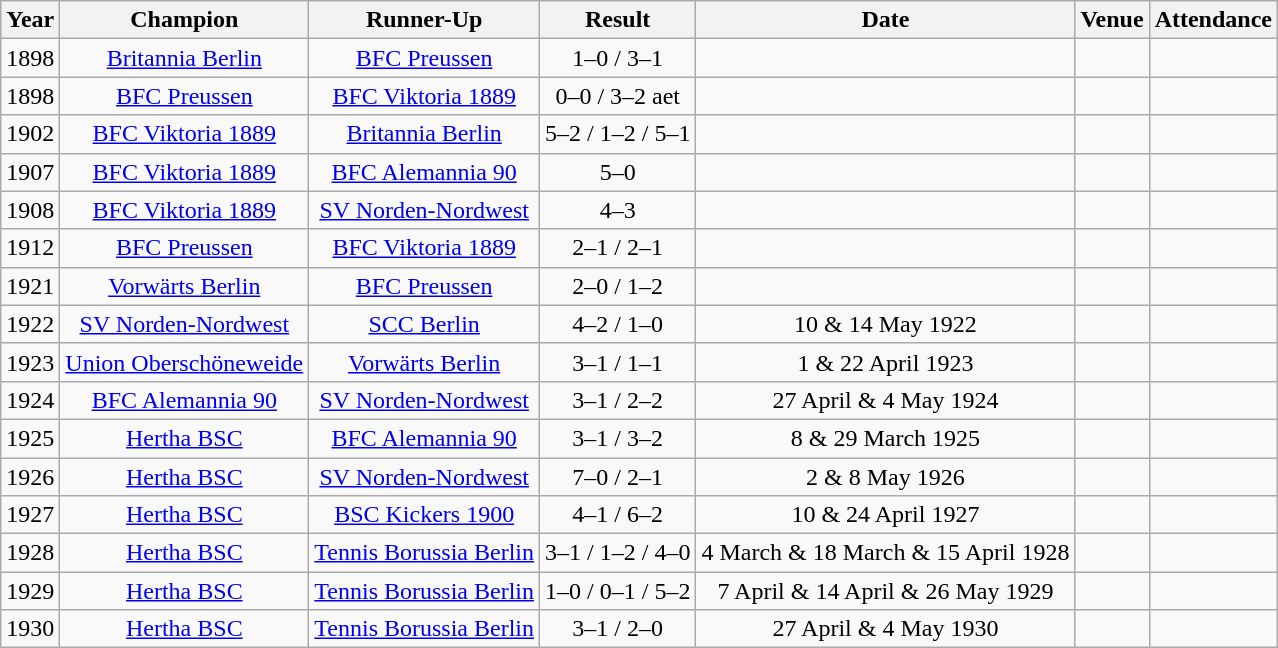<table class=wikitable>
<tr>
<th>Year</th>
<th style="text-align:center">Champion</th>
<th style="text-align:center">Runner-Up</th>
<th style="text-align:center">Result</th>
<th style="text-align:center">Date</th>
<th style="text-align:center">Venue</th>
<th style="text-align:center">Attendance</th>
</tr>
<tr align="center">
<td>1898</td>
<td><a href='#'>Britannia Berlin</a></td>
<td><a href='#'>BFC Preussen</a></td>
<td>1–0 / 3–1</td>
<td></td>
<td></td>
<td></td>
</tr>
<tr align="center">
<td>1898</td>
<td><a href='#'>BFC Preussen</a></td>
<td><a href='#'>BFC Viktoria 1889</a></td>
<td>0–0 / 3–2 aet</td>
<td></td>
<td></td>
<td></td>
</tr>
<tr align="center">
<td>1902</td>
<td><a href='#'>BFC Viktoria 1889</a></td>
<td><a href='#'>Britannia Berlin</a></td>
<td>5–2 / 1–2 / 5–1</td>
<td></td>
<td></td>
<td></td>
</tr>
<tr align="center">
<td>1907</td>
<td><a href='#'>BFC Viktoria 1889</a></td>
<td><a href='#'>BFC Alemannia 90</a></td>
<td>5–0</td>
<td></td>
<td></td>
<td></td>
</tr>
<tr align="center">
<td>1908</td>
<td><a href='#'>BFC Viktoria 1889</a></td>
<td><a href='#'>SV Norden-Nordwest</a></td>
<td>4–3</td>
<td></td>
<td></td>
<td></td>
</tr>
<tr align="center">
<td>1912</td>
<td><a href='#'>BFC Preussen</a></td>
<td><a href='#'>BFC Viktoria 1889</a></td>
<td>2–1 / 2–1</td>
<td></td>
<td></td>
<td></td>
</tr>
<tr align="center">
<td>1921</td>
<td><a href='#'>Vorwärts Berlin</a></td>
<td><a href='#'>BFC Preussen</a></td>
<td>2–0 / 1–2</td>
<td></td>
<td></td>
<td></td>
</tr>
<tr align="center">
<td>1922</td>
<td><a href='#'>SV Norden-Nordwest</a></td>
<td><a href='#'>SCC Berlin</a></td>
<td>4–2 / 1–0</td>
<td>10 & 14 May 1922</td>
<td></td>
<td></td>
</tr>
<tr align="center">
<td>1923</td>
<td><a href='#'>Union Oberschöneweide</a></td>
<td><a href='#'>Vorwärts Berlin</a></td>
<td>3–1 / 1–1</td>
<td>1 & 22 April 1923</td>
<td></td>
<td></td>
</tr>
<tr align="center">
<td>1924</td>
<td><a href='#'>BFC Alemannia 90</a></td>
<td><a href='#'>SV Norden-Nordwest</a></td>
<td>3–1 / 2–2</td>
<td>27 April & 4 May 1924</td>
<td></td>
<td></td>
</tr>
<tr align="center">
<td>1925</td>
<td><a href='#'>Hertha BSC</a></td>
<td><a href='#'>BFC Alemannia 90</a></td>
<td>3–1 / 3–2</td>
<td>8 & 29 March 1925</td>
<td></td>
<td></td>
</tr>
<tr align="center">
<td>1926</td>
<td><a href='#'>Hertha BSC</a></td>
<td><a href='#'>SV Norden-Nordwest</a></td>
<td>7–0 / 2–1</td>
<td>2 & 8 May 1926</td>
<td></td>
<td></td>
</tr>
<tr align="center">
<td>1927</td>
<td><a href='#'>Hertha BSC</a></td>
<td><a href='#'>BSC Kickers 1900</a></td>
<td>4–1 / 6–2</td>
<td>10 & 24 April 1927</td>
<td></td>
<td></td>
</tr>
<tr align="center">
<td>1928</td>
<td><a href='#'>Hertha BSC</a></td>
<td><a href='#'>Tennis Borussia Berlin</a></td>
<td>3–1 / 1–2 / 4–0</td>
<td>4 March & 18 March & 15 April 1928</td>
<td></td>
<td></td>
</tr>
<tr align="center">
<td>1929</td>
<td><a href='#'>Hertha BSC</a></td>
<td><a href='#'>Tennis Borussia Berlin</a></td>
<td>1–0 / 0–1 / 5–2</td>
<td>7 April & 14 April & 26 May 1929</td>
<td></td>
<td></td>
</tr>
<tr align="center">
<td>1930</td>
<td><a href='#'>Hertha BSC</a></td>
<td><a href='#'>Tennis Borussia Berlin</a></td>
<td>3–1 / 2–0</td>
<td>27 April & 4 May 1930</td>
<td></td>
<td></td>
</tr>
</table>
